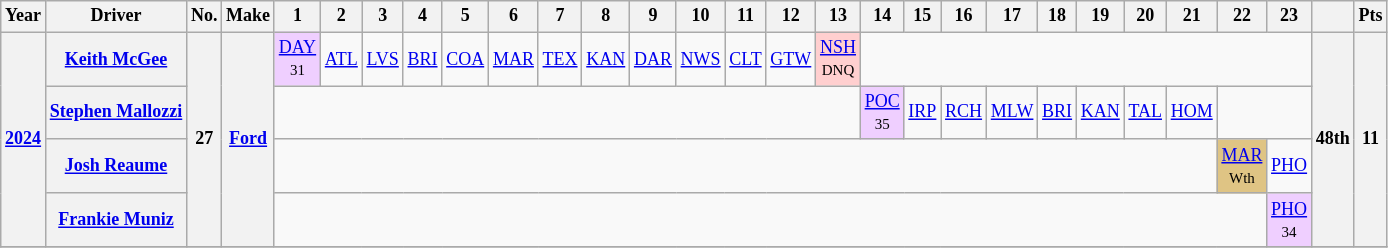<table class="wikitable" style="text-align:center; font-size:75%">
<tr>
<th>Year</th>
<th>Driver</th>
<th>No.</th>
<th>Make</th>
<th>1</th>
<th>2</th>
<th>3</th>
<th>4</th>
<th>5</th>
<th>6</th>
<th>7</th>
<th>8</th>
<th>9</th>
<th>10</th>
<th>11</th>
<th>12</th>
<th>13</th>
<th>14</th>
<th>15</th>
<th>16</th>
<th>17</th>
<th>18</th>
<th>19</th>
<th>20</th>
<th>21</th>
<th>22</th>
<th>23</th>
<th></th>
<th>Pts</th>
</tr>
<tr>
<th rowspan="4"><a href='#'>2024</a></th>
<th><a href='#'>Keith McGee</a></th>
<th rowspan="4">27</th>
<th rowspan="4"><a href='#'>Ford</a></th>
<td style="background:#EFCFFF;"><a href='#'>DAY</a><br><small>31</small></td>
<td><a href='#'>ATL</a></td>
<td><a href='#'>LVS</a></td>
<td><a href='#'>BRI</a></td>
<td><a href='#'>COA</a></td>
<td><a href='#'>MAR</a></td>
<td><a href='#'>TEX</a></td>
<td><a href='#'>KAN</a></td>
<td><a href='#'>DAR</a></td>
<td><a href='#'>NWS</a></td>
<td><a href='#'>CLT</a></td>
<td><a href='#'>GTW</a></td>
<td style="background:#FFCFCF;"><a href='#'>NSH</a><br><small>DNQ</small></td>
<td colspan=10></td>
<th rowspan="4">48th</th>
<th rowspan="4">11</th>
</tr>
<tr>
<th><a href='#'>Stephen Mallozzi</a></th>
<td colspan=13></td>
<td style="background:#EFCFFF;"><a href='#'>POC</a><br><small>35</small></td>
<td><a href='#'>IRP</a></td>
<td><a href='#'>RCH</a></td>
<td><a href='#'>MLW</a></td>
<td><a href='#'>BRI</a></td>
<td><a href='#'>KAN</a></td>
<td><a href='#'>TAL</a></td>
<td><a href='#'>HOM</a></td>
<td colspan="2"></td>
</tr>
<tr>
<th><a href='#'>Josh Reaume</a></th>
<td colspan="21"></td>
<td style="background:#DFC484;"><a href='#'>MAR</a><br><small>Wth</small></td>
<td><a href='#'>PHO</a></td>
</tr>
<tr>
<th><a href='#'>Frankie Muniz</a></th>
<td colspan="22"></td>
<td style="background:#EFCFFF;"><a href='#'>PHO</a><br><small>34</small></td>
</tr>
<tr>
</tr>
</table>
